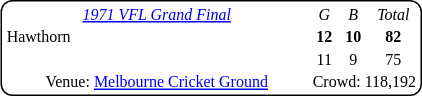<table style="margin-right:4px; margin-top:8px; float:right; clear:right; border:1px #000 solid; border-radius:8px; background:#fff; font-family:Verdana; font-size:8pt; text-align:center;">
<tr>
<td style="width:200px;"><em><a href='#'>1971 VFL Grand Final</a></em></td>
<td><em>G</em></td>
<td><em>B</em></td>
<td><em>Total</em></td>
</tr>
<tr>
<td style="text-align:left">Hawthorn</td>
<td><strong>12</strong></td>
<td><strong>10</strong></td>
<td><strong>82</strong></td>
</tr>
<tr>
<td style="text-align:left"></td>
<td>11</td>
<td>9</td>
<td>75</td>
</tr>
<tr>
<td>Venue: <a href='#'>Melbourne Cricket Ground</a></td>
<td colspan="3">Crowd: 118,192</td>
</tr>
</table>
